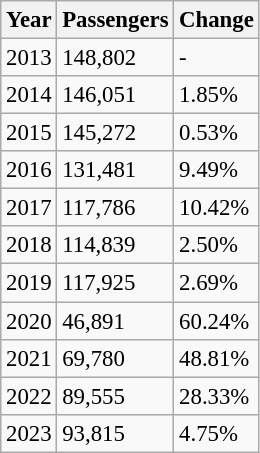<table class="wikitable" style="font-size: 95%">
<tr>
<th>Year</th>
<th>Passengers</th>
<th>Change</th>
</tr>
<tr>
<td>2013</td>
<td>148,802</td>
<td>-</td>
</tr>
<tr>
<td>2014</td>
<td>146,051</td>
<td> 1.85%</td>
</tr>
<tr>
<td>2015</td>
<td>145,272</td>
<td>  0.53%</td>
</tr>
<tr>
<td>2016</td>
<td>131,481</td>
<td> 9.49%</td>
</tr>
<tr>
<td>2017</td>
<td>117,786</td>
<td> 10.42%</td>
</tr>
<tr>
<td>2018</td>
<td>114,839</td>
<td> 2.50%</td>
</tr>
<tr>
<td>2019</td>
<td>117,925</td>
<td> 2.69%</td>
</tr>
<tr>
<td>2020</td>
<td>46,891</td>
<td> 60.24%</td>
</tr>
<tr>
<td>2021</td>
<td>69,780</td>
<td> 48.81%</td>
</tr>
<tr>
<td>2022</td>
<td>89,555</td>
<td> 28.33%</td>
</tr>
<tr>
<td>2023</td>
<td>93,815</td>
<td> 4.75%</td>
</tr>
</table>
